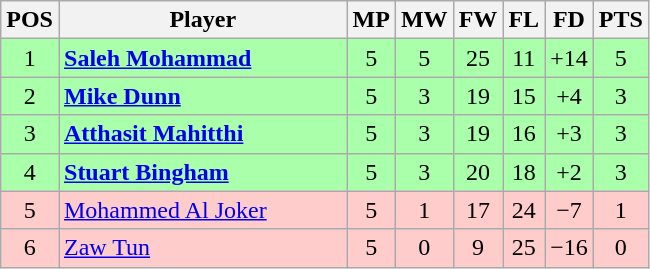<table class="wikitable" style="text-align: center;">
<tr>
<th width=20>POS</th>
<th width=185>Player</th>
<th width=20>MP</th>
<th width=20>MW</th>
<th width=20>FW</th>
<th width=20>FL</th>
<th width=20>FD</th>
<th width=20>PTS</th>
</tr>
<tr style="background:#aaffaa;">
<td>1</td>
<td style="text-align:left;"> <strong><a href='#'>Saleh Mohammad</a></strong></td>
<td>5</td>
<td>5</td>
<td>25</td>
<td>11</td>
<td>+14</td>
<td>5</td>
</tr>
<tr style="background:#aaffaa;">
<td>2</td>
<td style="text-align:left;"> <strong><a href='#'>Mike Dunn</a></strong></td>
<td>5</td>
<td>3</td>
<td>19</td>
<td>15</td>
<td>+4</td>
<td>3</td>
</tr>
<tr style="background:#aaffaa;">
<td>3</td>
<td style="text-align:left;"> <strong><a href='#'>Atthasit Mahitthi</a></strong></td>
<td>5</td>
<td>3</td>
<td>19</td>
<td>16</td>
<td>+3</td>
<td>3</td>
</tr>
<tr style="background:#aaffaa;">
<td>4</td>
<td style="text-align:left;"> <strong><a href='#'>Stuart Bingham</a></strong></td>
<td>5</td>
<td>3</td>
<td>20</td>
<td>18</td>
<td>+2</td>
<td>3</td>
</tr>
<tr style="background:#fcc;">
<td>5</td>
<td style="text-align:left;"> <a href='#'>Mohammed Al Joker</a></td>
<td>5</td>
<td>1</td>
<td>17</td>
<td>24</td>
<td>−7</td>
<td>1</td>
</tr>
<tr style="background:#fcc;">
<td>6</td>
<td style="text-align:left;"> <a href='#'>Zaw Tun</a></td>
<td>5</td>
<td>0</td>
<td>9</td>
<td>25</td>
<td>−16</td>
<td>0</td>
</tr>
</table>
